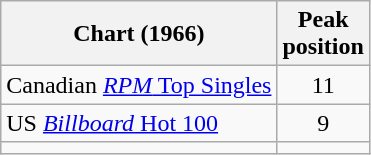<table class="wikitable">
<tr>
<th>Chart (1966)</th>
<th>Peak<br>position</th>
</tr>
<tr>
<td>Canadian <a href='#'><em>RPM</em> Top Singles</a></td>
<td style="text-align:center;">11</td>
</tr>
<tr>
<td>US <a href='#'><em>Billboard</em> Hot 100</a></td>
<td style="text-align:center;">9</td>
</tr>
<tr>
<td></td>
</tr>
</table>
